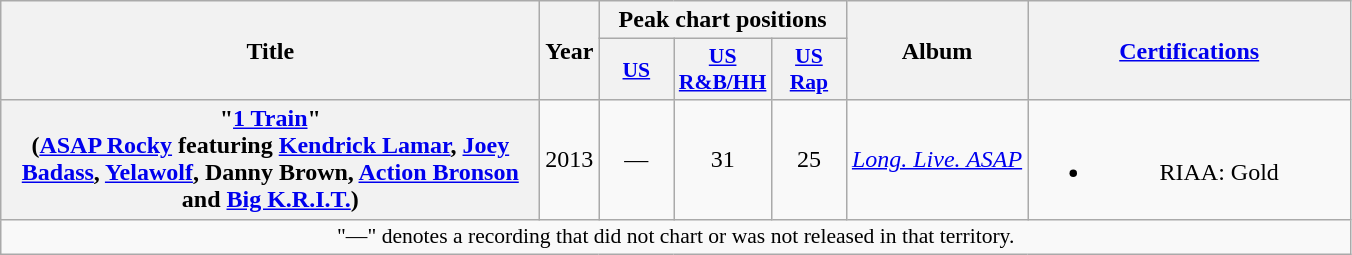<table class="wikitable plainrowheaders" style="text-align:center;">
<tr>
<th scope="col" rowspan="2" style="width:22em;">Title</th>
<th scope="col" rowspan="2">Year</th>
<th scope="col" colspan="3">Peak chart positions</th>
<th scope="col" rowspan="2">Album</th>
<th scope="col" rowspan="2" style="width:13em;"><a href='#'>Certifications</a></th>
</tr>
<tr>
<th scope="col" style="width:3em;font-size:90%;"><a href='#'>US</a><br></th>
<th scope="col" style="width:3em;font-size:90%;"><a href='#'>US R&B/HH</a><br></th>
<th scope="col" style="width:3em;font-size:90%;"><a href='#'>US Rap</a><br></th>
</tr>
<tr>
<th scope="row">"<a href='#'>1 Train</a>"<br><span>(<a href='#'>ASAP Rocky</a> featuring <a href='#'>Kendrick Lamar</a>, <a href='#'>Joey Badass</a>, <a href='#'>Yelawolf</a>, Danny Brown, <a href='#'>Action Bronson</a> and <a href='#'>Big K.R.I.T.</a>)</span></th>
<td>2013</td>
<td>—</td>
<td>31</td>
<td>25</td>
<td><em><a href='#'>Long. Live. ASAP</a></em></td>
<td><br><ul><li>RIAA: Gold</li></ul></td>
</tr>
<tr>
<td colspan="7" style="font-size:90%">"—" denotes a recording that did not chart or was not released in that territory.</td>
</tr>
</table>
